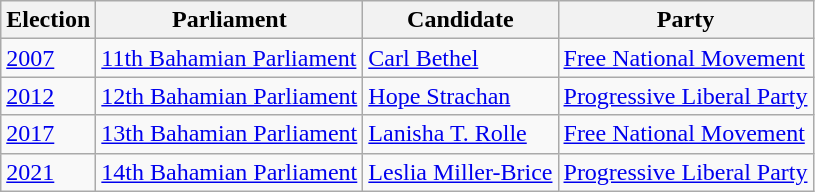<table class="wikitable">
<tr>
<th>Election</th>
<th>Parliament</th>
<th>Candidate</th>
<th>Party</th>
</tr>
<tr>
<td><a href='#'>2007</a></td>
<td><a href='#'>11th Bahamian Parliament</a></td>
<td><a href='#'>Carl Bethel</a></td>
<td><a href='#'>Free National Movement</a></td>
</tr>
<tr>
<td><a href='#'>2012</a></td>
<td><a href='#'>12th Bahamian Parliament</a></td>
<td><a href='#'>Hope Strachan</a></td>
<td><a href='#'>Progressive Liberal Party</a></td>
</tr>
<tr>
<td><a href='#'>2017</a></td>
<td><a href='#'>13th Bahamian Parliament</a></td>
<td><a href='#'>Lanisha T. Rolle</a></td>
<td><a href='#'>Free National Movement</a></td>
</tr>
<tr>
<td><a href='#'>2021</a></td>
<td><a href='#'>14th Bahamian Parliament</a></td>
<td><a href='#'>Leslia Miller-Brice</a></td>
<td><a href='#'>Progressive Liberal Party</a></td>
</tr>
</table>
